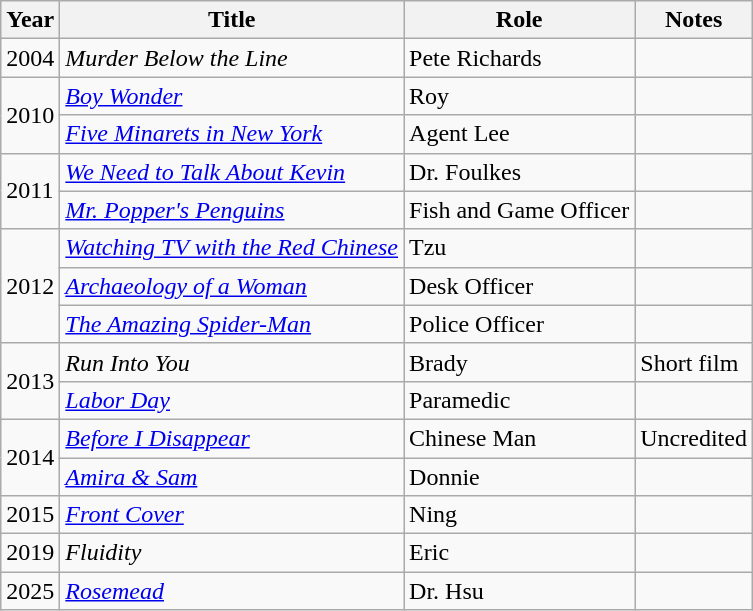<table class="wikitable sortable">
<tr>
<th>Year</th>
<th>Title</th>
<th>Role</th>
<th>Notes</th>
</tr>
<tr>
<td rowspan=1>2004</td>
<td><em>Murder Below the Line</em></td>
<td>Pete Richards</td>
<td></td>
</tr>
<tr>
<td rowspan=2>2010</td>
<td><em><a href='#'>Boy Wonder</a></em></td>
<td>Roy</td>
<td></td>
</tr>
<tr>
<td><em><a href='#'>Five Minarets in New York</a></em></td>
<td>Agent Lee</td>
<td></td>
</tr>
<tr>
<td rowspan=2>2011</td>
<td><em><a href='#'>We Need to Talk About Kevin</a></em></td>
<td>Dr. Foulkes</td>
<td></td>
</tr>
<tr>
<td><a href='#'><em>Mr. Popper's Penguins</em></a></td>
<td>Fish and Game Officer</td>
<td></td>
</tr>
<tr>
<td rowspan=3>2012</td>
<td><em><a href='#'>Watching TV with the Red Chinese</a></em></td>
<td>Tzu</td>
<td></td>
</tr>
<tr>
<td><em><a href='#'>Archaeology of a Woman</a></em></td>
<td>Desk Officer</td>
<td></td>
</tr>
<tr>
<td><em><a href='#'>The Amazing Spider-Man</a></em></td>
<td>Police Officer</td>
<td></td>
</tr>
<tr>
<td rowspan=2>2013</td>
<td><em>Run Into You</em></td>
<td>Brady</td>
<td>Short film</td>
</tr>
<tr>
<td><em><a href='#'>Labor Day</a></em></td>
<td>Paramedic</td>
<td></td>
</tr>
<tr>
<td rowspan=2>2014</td>
<td><em><a href='#'>Before I Disappear</a></em></td>
<td>Chinese Man</td>
<td>Uncredited</td>
</tr>
<tr>
<td><em><a href='#'>Amira & Sam</a></em></td>
<td>Donnie</td>
<td></td>
</tr>
<tr>
<td rowspan=1>2015</td>
<td><em><a href='#'>Front Cover</a></em></td>
<td>Ning</td>
<td></td>
</tr>
<tr>
<td rowspan=1>2019</td>
<td><em>Fluidity</em></td>
<td>Eric</td>
<td></td>
</tr>
<tr>
<td rowspan=1>2025</td>
<td><em><a href='#'>Rosemead</a></em></td>
<td>Dr. Hsu</td>
<td></td>
</tr>
</table>
